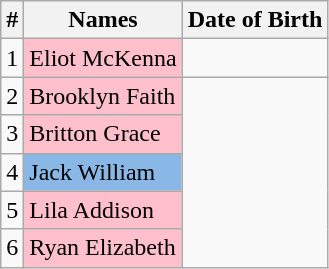<table class="wikitable">
<tr>
<th>#</th>
<th>Names</th>
<th>Date of Birth</th>
</tr>
<tr>
<td>1</td>
<td style="background:pink;">Eliot McKenna</td>
<td></td>
</tr>
<tr>
<td>2</td>
<td style="background:pink;">Brooklyn Faith</td>
<td rowspan="5"></td>
</tr>
<tr>
<td>3</td>
<td style="background:pink;">Britton Grace</td>
</tr>
<tr>
<td>4</td>
<td style="background:#8ab8e6;">Jack William</td>
</tr>
<tr>
<td>5</td>
<td style="background:pink;">Lila Addison</td>
</tr>
<tr>
<td>6</td>
<td style="background:pink;">Ryan Elizabeth</td>
</tr>
</table>
